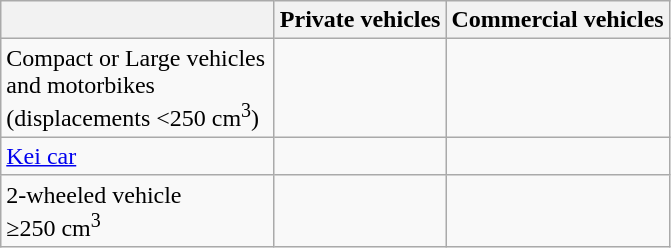<table class="wikitable">
<tr>
<th width="175"></th>
<th>Private vehicles</th>
<th>Commercial vehicles</th>
</tr>
<tr>
<td>Compact or Large vehicles and motorbikes (displacements <250 cm<sup>3</sup>)</td>
<td></td>
<td></td>
</tr>
<tr>
<td><a href='#'>Kei car</a></td>
<td></td>
<td></td>
</tr>
<tr>
<td>2-wheeled vehicle ≥250 cm<sup>3</sup></td>
<td></td>
<td align="center"></td>
</tr>
</table>
